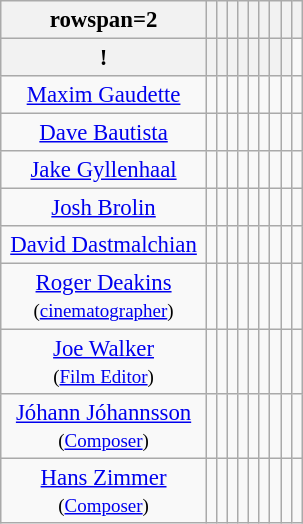<table class="wikitable" style="text-align:center;font-size:95%;vertical-align:bottom;">
<tr>
<th>rowspan=2 </th>
<th></th>
<th></th>
<th></th>
<th></th>
<th></th>
<th></th>
<th></th>
<th></th>
<th></th>
</tr>
<tr>
<th>! </th>
<th></th>
<th></th>
<th></th>
<th></th>
<th></th>
<th></th>
<th></th>
<th></th>
</tr>
<tr>
<td><a href='#'>Maxim Gaudette</a></td>
<td></td>
<td></td>
<td></td>
<td></td>
<td></td>
<td></td>
<td></td>
<td></td>
<td></td>
</tr>
<tr>
<td width="130"><a href='#'>Dave Bautista</a></td>
<td></td>
<td></td>
<td></td>
<td></td>
<td></td>
<td></td>
<td></td>
<td></td>
<td></td>
</tr>
<tr>
<td width="130"><a href='#'>Jake Gyllenhaal</a></td>
<td></td>
<td></td>
<td></td>
<td></td>
<td></td>
<td></td>
<td></td>
<td></td>
<td></td>
</tr>
<tr>
<td width=65><a href='#'>Josh Brolin</a></td>
<td></td>
<td></td>
<td></td>
<td></td>
<td></td>
<td></td>
<td></td>
<td></td>
<td></td>
</tr>
<tr>
<td><a href='#'>David Dastmalchian</a></td>
<td></td>
<td></td>
<td></td>
<td></td>
<td></td>
<td></td>
<td></td>
<td></td>
<td></td>
</tr>
<tr>
<td><a href='#'>Roger Deakins</a><br><small>(<a href='#'>cinematographer</a>)</small></td>
<td></td>
<td></td>
<td></td>
<td></td>
<td></td>
<td></td>
<td></td>
<td></td>
<td></td>
</tr>
<tr>
<td><a href='#'>Joe Walker</a><br><small>(<a href='#'>Film Editor</a>)</small></td>
<td></td>
<td></td>
<td></td>
<td></td>
<td></td>
<td></td>
<td></td>
<td></td>
<td></td>
</tr>
<tr>
<td><a href='#'>Jóhann Jóhannsson</a><br><small>(<a href='#'>Composer</a>)</small></td>
<td></td>
<td></td>
<td></td>
<td></td>
<td></td>
<td></td>
<td></td>
<td></td>
<td></td>
</tr>
<tr>
<td><a href='#'>Hans Zimmer</a><br><small>(<a href='#'>Composer</a>)</small></td>
<td></td>
<td></td>
<td></td>
<td></td>
<td></td>
<td></td>
<td></td>
<td></td>
<td></td>
</tr>
</table>
